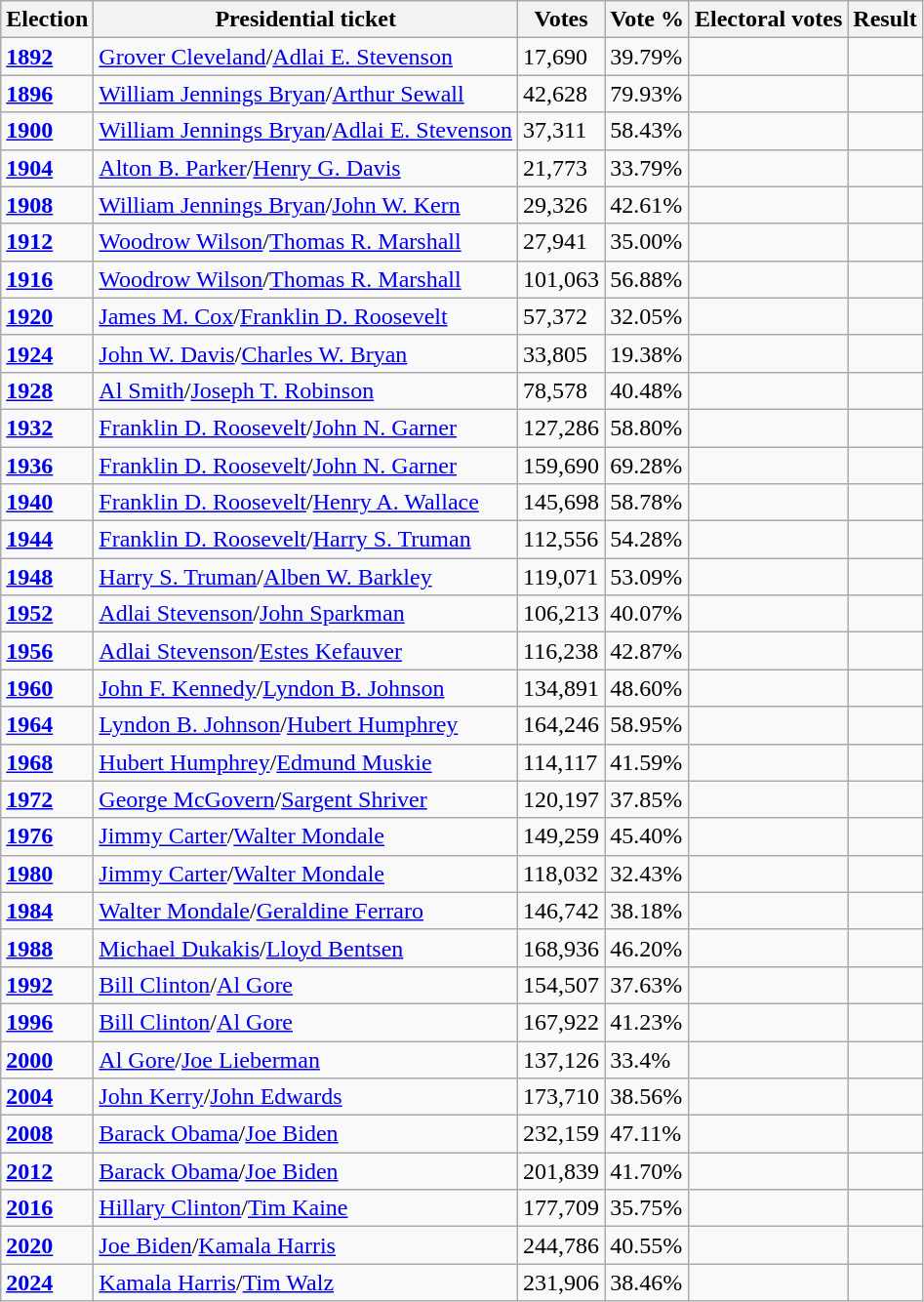<table class="wikitable">
<tr>
<th>Election</th>
<th>Presidential ticket</th>
<th>Votes</th>
<th>Vote %</th>
<th>Electoral votes</th>
<th>Result</th>
</tr>
<tr>
<td><strong><a href='#'>1892</a></strong></td>
<td><a href='#'>Grover Cleveland</a>/<a href='#'>Adlai E. Stevenson</a></td>
<td>17,690</td>
<td>39.79%</td>
<td></td>
<td></td>
</tr>
<tr>
<td><strong><a href='#'>1896</a></strong></td>
<td><a href='#'>William Jennings Bryan</a>/<a href='#'>Arthur Sewall</a></td>
<td>42,628</td>
<td>79.93%</td>
<td></td>
<td></td>
</tr>
<tr>
<td><strong><a href='#'>1900</a></strong></td>
<td><a href='#'>William Jennings Bryan</a>/<a href='#'>Adlai E. Stevenson</a></td>
<td>37,311</td>
<td>58.43%</td>
<td></td>
<td></td>
</tr>
<tr>
<td><strong><a href='#'>1904</a></strong></td>
<td><a href='#'>Alton B. Parker</a>/<a href='#'>Henry G. Davis</a></td>
<td>21,773</td>
<td>33.79%</td>
<td></td>
<td></td>
</tr>
<tr>
<td><strong><a href='#'>1908</a></strong></td>
<td><a href='#'>William Jennings Bryan</a>/<a href='#'>John W. Kern</a></td>
<td>29,326</td>
<td>42.61%</td>
<td></td>
<td></td>
</tr>
<tr>
<td><strong><a href='#'>1912</a></strong></td>
<td><a href='#'>Woodrow Wilson</a>/<a href='#'>Thomas R. Marshall</a></td>
<td>27,941</td>
<td>35.00%</td>
<td></td>
<td></td>
</tr>
<tr>
<td><strong><a href='#'>1916</a></strong></td>
<td><a href='#'>Woodrow Wilson</a>/<a href='#'>Thomas R. Marshall</a></td>
<td>101,063</td>
<td>56.88%</td>
<td></td>
<td></td>
</tr>
<tr>
<td><strong><a href='#'>1920</a></strong></td>
<td><a href='#'>James M. Cox</a>/<a href='#'>Franklin D. Roosevelt</a></td>
<td>57,372</td>
<td>32.05%</td>
<td></td>
<td></td>
</tr>
<tr>
<td><strong><a href='#'>1924</a></strong></td>
<td><a href='#'>John W. Davis</a>/<a href='#'>Charles W. Bryan</a></td>
<td>33,805</td>
<td>19.38%</td>
<td></td>
<td></td>
</tr>
<tr>
<td><strong><a href='#'>1928</a></strong></td>
<td><a href='#'>Al Smith</a>/<a href='#'>Joseph T. Robinson</a></td>
<td>78,578</td>
<td>40.48%</td>
<td></td>
<td></td>
</tr>
<tr>
<td><strong><a href='#'>1932</a></strong></td>
<td><a href='#'>Franklin D. Roosevelt</a>/<a href='#'>John N. Garner</a></td>
<td>127,286</td>
<td>58.80%</td>
<td></td>
<td></td>
</tr>
<tr>
<td><strong><a href='#'>1936</a></strong></td>
<td><a href='#'>Franklin D. Roosevelt</a>/<a href='#'>John N. Garner</a></td>
<td>159,690</td>
<td>69.28%</td>
<td></td>
<td></td>
</tr>
<tr>
<td><strong><a href='#'>1940</a></strong></td>
<td><a href='#'>Franklin D. Roosevelt</a>/<a href='#'>Henry A. Wallace</a></td>
<td>145,698</td>
<td>58.78%</td>
<td></td>
<td></td>
</tr>
<tr>
<td><strong><a href='#'>1944</a></strong></td>
<td><a href='#'>Franklin D. Roosevelt</a>/<a href='#'>Harry S. Truman</a></td>
<td>112,556</td>
<td>54.28%</td>
<td></td>
<td></td>
</tr>
<tr>
<td><strong><a href='#'>1948</a></strong></td>
<td><a href='#'>Harry S. Truman</a>/<a href='#'>Alben W. Barkley</a></td>
<td>119,071</td>
<td>53.09%</td>
<td></td>
<td></td>
</tr>
<tr>
<td><strong><a href='#'>1952</a></strong></td>
<td><a href='#'>Adlai Stevenson</a>/<a href='#'>John Sparkman</a></td>
<td>106,213</td>
<td>40.07%</td>
<td></td>
<td></td>
</tr>
<tr>
<td><strong><a href='#'>1956</a></strong></td>
<td><a href='#'>Adlai Stevenson</a>/<a href='#'>Estes Kefauver</a></td>
<td>116,238</td>
<td>42.87%</td>
<td></td>
<td></td>
</tr>
<tr>
<td><strong><a href='#'>1960</a></strong></td>
<td><a href='#'>John F. Kennedy</a>/<a href='#'>Lyndon B. Johnson</a></td>
<td>134,891</td>
<td>48.60%</td>
<td></td>
<td></td>
</tr>
<tr>
<td><strong><a href='#'>1964</a></strong></td>
<td><a href='#'>Lyndon B. Johnson</a>/<a href='#'>Hubert Humphrey</a></td>
<td>164,246</td>
<td>58.95%</td>
<td></td>
<td></td>
</tr>
<tr>
<td><strong><a href='#'>1968</a></strong></td>
<td><a href='#'>Hubert Humphrey</a>/<a href='#'>Edmund Muskie</a></td>
<td>114,117</td>
<td>41.59%</td>
<td></td>
<td></td>
</tr>
<tr>
<td><strong><a href='#'>1972</a></strong></td>
<td><a href='#'>George McGovern</a>/<a href='#'>Sargent Shriver</a></td>
<td>120,197</td>
<td>37.85%</td>
<td></td>
<td></td>
</tr>
<tr>
<td><strong><a href='#'>1976</a></strong></td>
<td><a href='#'>Jimmy Carter</a>/<a href='#'>Walter Mondale</a></td>
<td>149,259</td>
<td>45.40%</td>
<td></td>
<td></td>
</tr>
<tr>
<td><strong><a href='#'>1980</a></strong></td>
<td><a href='#'>Jimmy Carter</a>/<a href='#'>Walter Mondale</a></td>
<td>118,032</td>
<td>32.43%</td>
<td></td>
<td></td>
</tr>
<tr>
<td><strong><a href='#'>1984</a></strong></td>
<td><a href='#'>Walter Mondale</a>/<a href='#'>Geraldine Ferraro</a></td>
<td>146,742</td>
<td>38.18%</td>
<td></td>
<td></td>
</tr>
<tr>
<td><strong><a href='#'>1988</a></strong></td>
<td><a href='#'>Michael Dukakis</a>/<a href='#'>Lloyd Bentsen</a></td>
<td>168,936</td>
<td>46.20%</td>
<td></td>
<td></td>
</tr>
<tr>
<td><strong><a href='#'>1992</a></strong></td>
<td><a href='#'>Bill Clinton</a>/<a href='#'>Al Gore</a></td>
<td>154,507</td>
<td>37.63%</td>
<td></td>
<td></td>
</tr>
<tr>
<td><strong><a href='#'>1996</a></strong></td>
<td><a href='#'>Bill Clinton</a>/<a href='#'>Al Gore</a></td>
<td>167,922</td>
<td>41.23%</td>
<td></td>
<td></td>
</tr>
<tr>
<td><strong><a href='#'>2000</a></strong></td>
<td><a href='#'>Al Gore</a>/<a href='#'>Joe Lieberman</a></td>
<td>137,126</td>
<td>33.4%</td>
<td></td>
<td></td>
</tr>
<tr>
<td><strong><a href='#'>2004</a></strong></td>
<td><a href='#'>John Kerry</a>/<a href='#'>John Edwards</a></td>
<td>173,710</td>
<td>38.56%</td>
<td></td>
<td></td>
</tr>
<tr>
<td><strong><a href='#'>2008</a></strong></td>
<td><a href='#'>Barack Obama</a>/<a href='#'>Joe Biden</a></td>
<td>232,159</td>
<td>47.11%</td>
<td></td>
<td></td>
</tr>
<tr>
<td><strong><a href='#'>2012</a></strong></td>
<td><a href='#'>Barack Obama</a>/<a href='#'>Joe Biden</a></td>
<td>201,839</td>
<td>41.70%</td>
<td></td>
<td></td>
</tr>
<tr>
<td><strong><a href='#'>2016</a></strong></td>
<td><a href='#'>Hillary Clinton</a>/<a href='#'>Tim Kaine</a></td>
<td>177,709</td>
<td>35.75%</td>
<td></td>
<td></td>
</tr>
<tr>
<td><strong><a href='#'>2020</a></strong></td>
<td><a href='#'>Joe Biden</a>/<a href='#'>Kamala Harris</a></td>
<td>244,786</td>
<td>40.55%</td>
<td></td>
<td></td>
</tr>
<tr>
<td><strong><a href='#'>2024</a></strong></td>
<td><a href='#'>Kamala Harris</a>/<a href='#'>Tim Walz</a></td>
<td>231,906</td>
<td>38.46%</td>
<td></td>
<td></td>
</tr>
</table>
